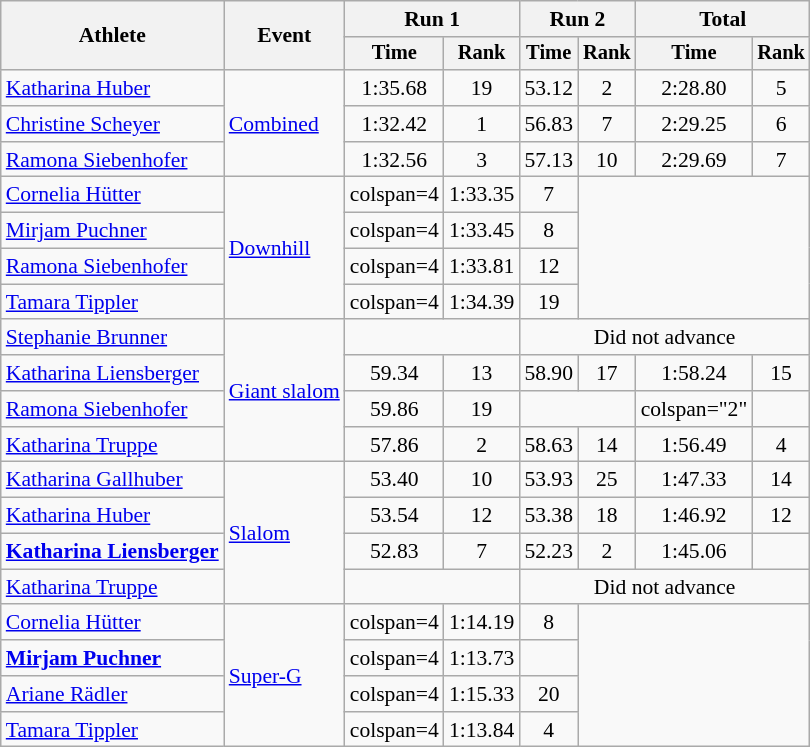<table class=wikitable style="font-size:90%; text-align:center">
<tr>
<th rowspan=2>Athlete</th>
<th rowspan=2>Event</th>
<th colspan=2>Run 1</th>
<th colspan=2>Run 2</th>
<th colspan=2>Total</th>
</tr>
<tr style="font-size:95%">
<th>Time</th>
<th>Rank</th>
<th>Time</th>
<th>Rank</th>
<th>Time</th>
<th>Rank</th>
</tr>
<tr>
<td align=left><a href='#'>Katharina Huber</a></td>
<td align=left rowspan=3><a href='#'>Combined</a></td>
<td>1:35.68</td>
<td>19</td>
<td>53.12</td>
<td>2</td>
<td>2:28.80</td>
<td>5</td>
</tr>
<tr>
<td align=left><a href='#'>Christine Scheyer</a></td>
<td>1:32.42</td>
<td>1</td>
<td>56.83</td>
<td>7</td>
<td>2:29.25</td>
<td>6</td>
</tr>
<tr>
<td align=left><a href='#'>Ramona Siebenhofer</a></td>
<td>1:32.56</td>
<td>3</td>
<td>57.13</td>
<td>10</td>
<td>2:29.69</td>
<td>7</td>
</tr>
<tr>
<td align=left><a href='#'>Cornelia Hütter</a></td>
<td align=left rowspan=4><a href='#'>Downhill</a></td>
<td>colspan=4 </td>
<td>1:33.35</td>
<td>7</td>
</tr>
<tr>
<td align=left><a href='#'>Mirjam Puchner</a></td>
<td>colspan=4 </td>
<td>1:33.45</td>
<td>8</td>
</tr>
<tr>
<td align=left><a href='#'>Ramona Siebenhofer</a></td>
<td>colspan=4 </td>
<td>1:33.81</td>
<td>12</td>
</tr>
<tr>
<td align=left><a href='#'>Tamara Tippler</a></td>
<td>colspan=4 </td>
<td>1:34.39</td>
<td>19</td>
</tr>
<tr>
<td align=left><a href='#'>Stephanie Brunner</a></td>
<td align=left rowspan=4><a href='#'>Giant slalom</a></td>
<td colspan=2></td>
<td colspan=4>Did not advance</td>
</tr>
<tr>
<td align=left><a href='#'>Katharina Liensberger</a></td>
<td>59.34</td>
<td>13</td>
<td>58.90</td>
<td>17</td>
<td>1:58.24</td>
<td>15</td>
</tr>
<tr>
<td align=left><a href='#'>Ramona Siebenhofer</a></td>
<td>59.86</td>
<td>19</td>
<td colspan="2"></td>
<td>colspan="2" </td>
</tr>
<tr>
<td align=left><a href='#'>Katharina Truppe</a></td>
<td>57.86</td>
<td>2</td>
<td>58.63</td>
<td>14</td>
<td>1:56.49</td>
<td>4</td>
</tr>
<tr>
<td align=left><a href='#'>Katharina Gallhuber</a></td>
<td align=left rowspan=4><a href='#'>Slalom</a></td>
<td>53.40</td>
<td>10</td>
<td>53.93</td>
<td>25</td>
<td>1:47.33</td>
<td>14</td>
</tr>
<tr>
<td align=left><a href='#'>Katharina Huber</a></td>
<td>53.54</td>
<td>12</td>
<td>53.38</td>
<td>18</td>
<td>1:46.92</td>
<td>12</td>
</tr>
<tr>
<td align=left><strong><a href='#'>Katharina Liensberger</a></strong></td>
<td>52.83</td>
<td>7</td>
<td>52.23</td>
<td>2</td>
<td>1:45.06</td>
<td></td>
</tr>
<tr>
<td align=left><a href='#'>Katharina Truppe</a></td>
<td colspan=2></td>
<td colspan=4>Did not advance</td>
</tr>
<tr>
<td align=left><a href='#'>Cornelia Hütter</a></td>
<td align=left rowspan=4><a href='#'>Super-G</a></td>
<td>colspan=4 </td>
<td>1:14.19</td>
<td>8</td>
</tr>
<tr>
<td align=left><strong><a href='#'>Mirjam Puchner</a></strong></td>
<td>colspan=4 </td>
<td>1:13.73</td>
<td></td>
</tr>
<tr>
<td align=left><a href='#'>Ariane Rädler</a></td>
<td>colspan=4 </td>
<td>1:15.33</td>
<td>20</td>
</tr>
<tr>
<td align=left><a href='#'>Tamara Tippler</a></td>
<td>colspan=4 </td>
<td>1:13.84</td>
<td>4</td>
</tr>
</table>
